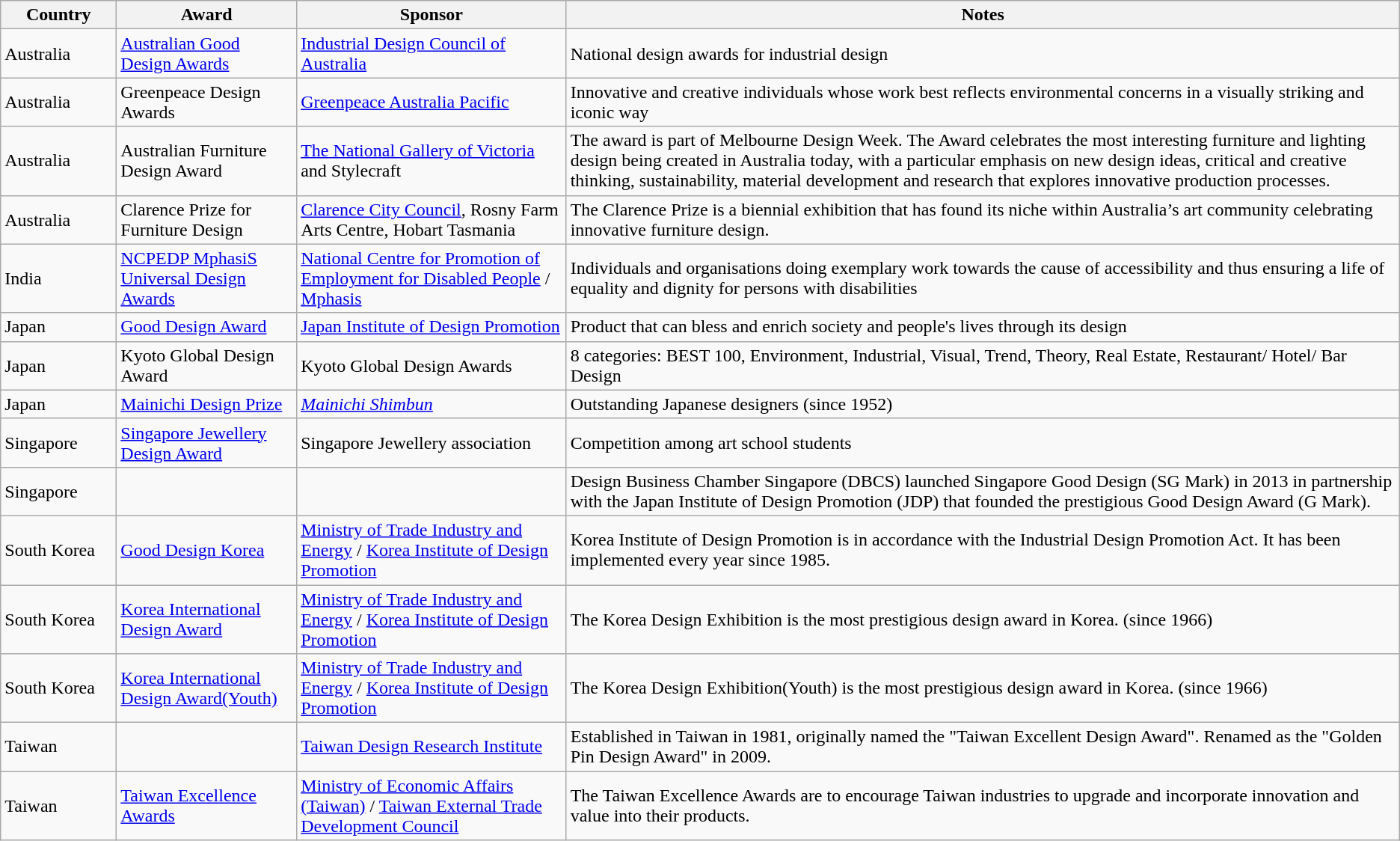<table class="wikitable sortable">
<tr>
<th style="width:6em;">Country</th>
<th>Award</th>
<th>Sponsor</th>
<th>Notes</th>
</tr>
<tr>
<td>Australia</td>
<td><a href='#'>Australian Good Design Awards</a></td>
<td><a href='#'>Industrial Design Council of Australia</a></td>
<td>National design awards for industrial design</td>
</tr>
<tr>
<td>Australia</td>
<td>Greenpeace Design Awards</td>
<td><a href='#'>Greenpeace Australia Pacific</a></td>
<td>Innovative and creative individuals whose work best reflects environmental concerns in a visually striking and iconic way</td>
</tr>
<tr>
<td>Australia</td>
<td>Australian Furniture Design Award</td>
<td><a href='#'>The National Gallery of Victoria</a> and Stylecraft</td>
<td>The award is part of Melbourne Design Week. The Award celebrates the most interesting furniture and lighting design being created in Australia today, with a particular emphasis on new design ideas, critical and creative thinking, sustainability, material development and research that explores innovative production processes.</td>
</tr>
<tr>
<td>Australia</td>
<td>Clarence Prize for Furniture Design</td>
<td><a href='#'>Clarence City Council</a>,  Rosny Farm Arts Centre, Hobart Tasmania</td>
<td>The Clarence Prize is a biennial exhibition that has found its niche within Australia’s art community celebrating innovative furniture design.</td>
</tr>
<tr>
<td>India</td>
<td><a href='#'>NCPEDP MphasiS Universal Design Awards</a></td>
<td><a href='#'>National Centre for Promotion of Employment for Disabled People</a> / <a href='#'>Mphasis</a></td>
<td>Individuals and organisations doing exemplary work towards the cause of accessibility and thus ensuring a life of equality and dignity for persons with disabilities</td>
</tr>
<tr>
<td>Japan</td>
<td><a href='#'>Good Design Award</a></td>
<td><a href='#'>Japan Institute of Design Promotion</a></td>
<td>Product that can bless and enrich society and people's lives through its design</td>
</tr>
<tr>
<td>Japan</td>
<td>Kyoto Global Design Award</td>
<td>Kyoto Global Design Awards</td>
<td>8 categories: BEST 100, Environment, Industrial, Visual, Trend, Theory, Real Estate, Restaurant/ Hotel/ Bar Design</td>
</tr>
<tr>
<td>Japan</td>
<td><a href='#'>Mainichi Design Prize</a></td>
<td><em><a href='#'>Mainichi Shimbun</a></em></td>
<td>Outstanding Japanese designers (since 1952)</td>
</tr>
<tr>
<td>Singapore</td>
<td><a href='#'>Singapore Jewellery Design Award</a></td>
<td>Singapore Jewellery association</td>
<td>Competition among art school students</td>
</tr>
<tr>
<td>Singapore</td>
<td></td>
<td></td>
<td>Design Business Chamber Singapore (DBCS) launched Singapore Good Design (SG Mark) in 2013 in partnership with the Japan Institute of Design Promotion (JDP) that founded the prestigious Good Design Award (G Mark).</td>
</tr>
<tr>
<td>South Korea</td>
<td><a href='#'>Good Design Korea</a></td>
<td><a href='#'>Ministry of Trade Industry and Energy</a> / <a href='#'>Korea Institute of Design Promotion</a></td>
<td>Korea Institute of Design Promotion is in accordance with the Industrial Design Promotion Act. It has been implemented every year since 1985.</td>
</tr>
<tr>
<td>South Korea</td>
<td><a href='#'>Korea International Design Award</a></td>
<td><a href='#'>Ministry of Trade Industry and Energy</a> / <a href='#'>Korea Institute of Design Promotion</a></td>
<td>The Korea Design Exhibition is the most prestigious design award in Korea. (since 1966)</td>
</tr>
<tr>
<td>South Korea</td>
<td><a href='#'>Korea International Design Award(Youth)</a></td>
<td><a href='#'>Ministry of Trade Industry and Energy</a> / <a href='#'>Korea Institute of Design Promotion</a></td>
<td>The Korea Design Exhibition(Youth) is the most prestigious design award in Korea. (since 1966)</td>
</tr>
<tr>
<td>Taiwan</td>
<td></td>
<td><a href='#'>Taiwan Design Research Institute</a></td>
<td>Established in Taiwan in 1981, originally named the "Taiwan Excellent Design Award". Renamed as the "Golden Pin Design Award" in 2009.</td>
</tr>
<tr>
<td>Taiwan</td>
<td><a href='#'>Taiwan Excellence Awards</a></td>
<td><a href='#'>Ministry of Economic Affairs (Taiwan)</a> / <a href='#'>Taiwan External Trade Development Council</a></td>
<td>The Taiwan Excellence Awards are to encourage Taiwan industries to upgrade and incorporate innovation and value into their products.</td>
</tr>
</table>
